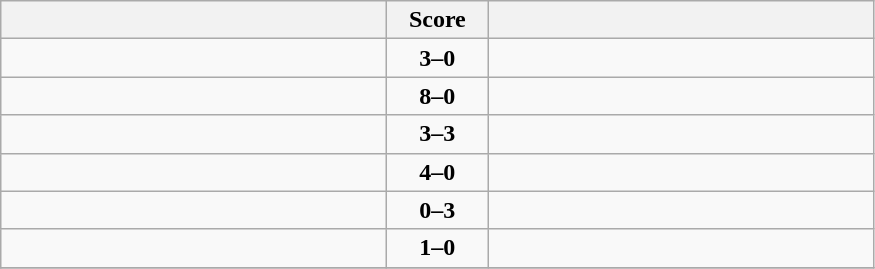<table class="wikitable" style="text-align: center; font-size:100% ">
<tr>
<th align="right" width="250"></th>
<th width="60">Score</th>
<th align="left" width="250"></th>
</tr>
<tr>
<td align=left><strong></strong></td>
<td align=center><strong>3–0</strong></td>
<td align=left></td>
</tr>
<tr>
<td align=left><strong></strong></td>
<td align=center><strong>8–0</strong></td>
<td align=left></td>
</tr>
<tr>
<td align=left></td>
<td align=center><strong>3–3</strong></td>
<td align=left></td>
</tr>
<tr>
<td align=left><strong></strong></td>
<td align=center><strong>4–0</strong></td>
<td align=left></td>
</tr>
<tr>
<td align=left></td>
<td align=center><strong>0–3</strong></td>
<td align=left><strong></strong></td>
</tr>
<tr>
<td align=left><strong></strong></td>
<td align=center><strong>1–0</strong></td>
<td align=left></td>
</tr>
<tr>
</tr>
</table>
